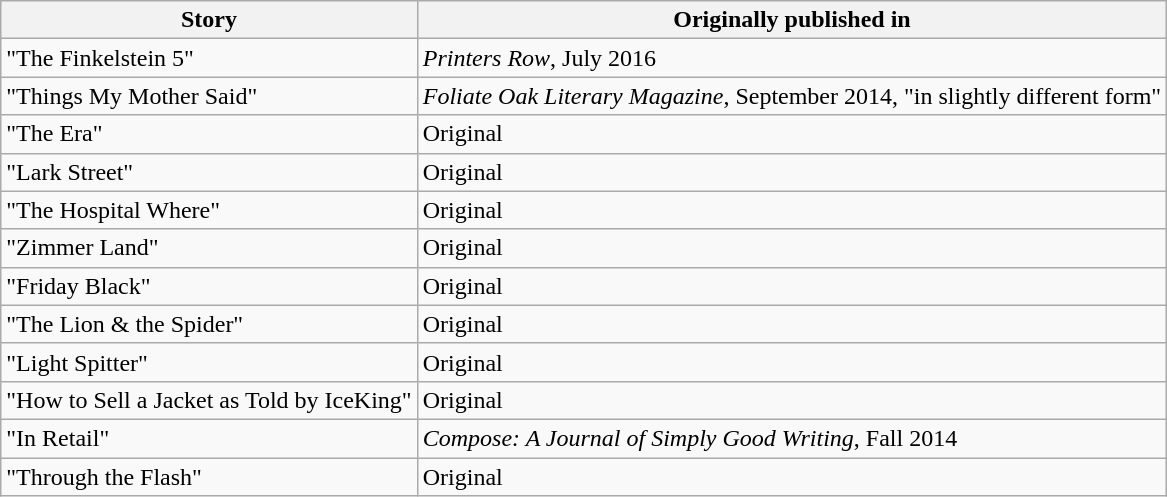<table class="wikitable">
<tr>
<th><strong>Story</strong></th>
<th><strong>Originally published in</strong></th>
</tr>
<tr>
<td>"The Finkelstein 5"</td>
<td><em>Printers Row</em>, July 2016</td>
</tr>
<tr>
<td>"Things My Mother Said"</td>
<td><em>Foliate Oak Literary Magazine</em>, September 2014, "in slightly different form"</td>
</tr>
<tr>
<td>"The Era"</td>
<td>Original</td>
</tr>
<tr>
<td>"Lark Street"</td>
<td>Original</td>
</tr>
<tr>
<td>"The Hospital Where"</td>
<td>Original</td>
</tr>
<tr>
<td>"Zimmer Land"</td>
<td>Original</td>
</tr>
<tr>
<td>"Friday Black"</td>
<td>Original</td>
</tr>
<tr>
<td>"The Lion & the Spider"</td>
<td>Original</td>
</tr>
<tr>
<td>"Light Spitter"</td>
<td>Original</td>
</tr>
<tr>
<td>"How to Sell a Jacket as Told by IceKing"</td>
<td>Original</td>
</tr>
<tr>
<td>"In Retail"</td>
<td><em>Compose: A Journal of Simply Good Writing</em>, Fall 2014</td>
</tr>
<tr>
<td>"Through the Flash"</td>
<td>Original</td>
</tr>
</table>
